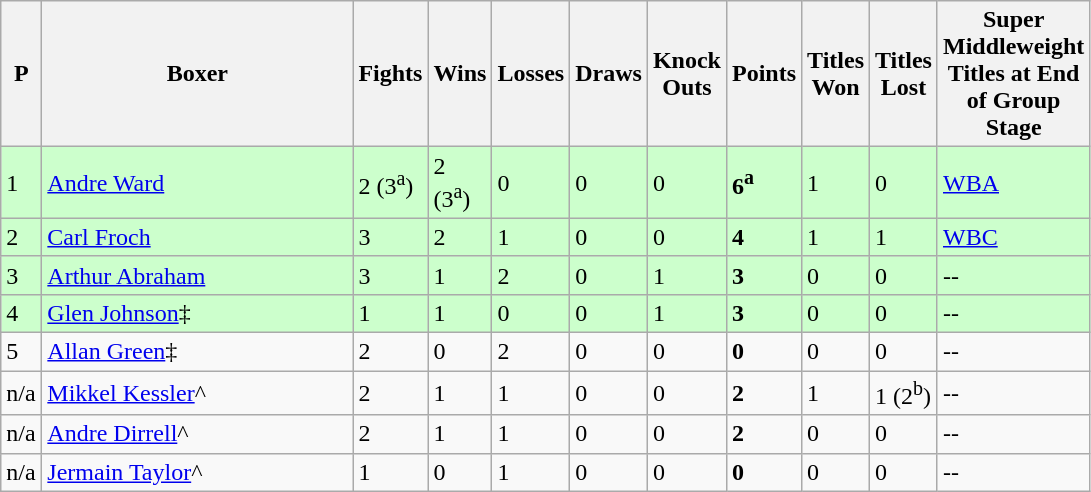<table class="wikitable" style="text-align:left;">
<tr>
<th width=20>P</th>
<th width=200>Boxer</th>
<th width=20>Fights</th>
<th width=20>Wins</th>
<th width=20>Losses</th>
<th width=20>Draws</th>
<th width=20>Knock Outs</th>
<th width=20>Points</th>
<th width=20>Titles Won</th>
<th width=20>Titles Lost</th>
<th width=20>Super Middleweight Titles at End of Group Stage</th>
</tr>
<tr style="background:#cfc;">
<td>1</td>
<td> <a href='#'>Andre Ward</a></td>
<td>2 (3<sup>a</sup>)</td>
<td>2 (3<sup>a</sup>)</td>
<td>0</td>
<td>0</td>
<td>0</td>
<td><strong>6<sup>a</sup></strong></td>
<td>1</td>
<td>0</td>
<td><a href='#'>WBA</a></td>
</tr>
<tr style="background:#cfc;">
<td>2</td>
<td> <a href='#'>Carl Froch</a></td>
<td>3</td>
<td>2</td>
<td>1</td>
<td>0</td>
<td>0</td>
<td><strong>4</strong></td>
<td>1</td>
<td>1</td>
<td><a href='#'>WBC</a></td>
</tr>
<tr style="background:#cfc;">
<td>3</td>
<td> <a href='#'>Arthur Abraham</a></td>
<td>3</td>
<td>1</td>
<td>2</td>
<td>0</td>
<td>1</td>
<td><strong>3</strong></td>
<td>0</td>
<td>0</td>
<td>--</td>
</tr>
<tr style="background:#cfc;">
<td>4</td>
<td> <a href='#'>Glen Johnson</a>‡</td>
<td>1</td>
<td>1</td>
<td>0</td>
<td>0</td>
<td>1</td>
<td><strong>3</strong></td>
<td>0</td>
<td>0</td>
<td>--</td>
</tr>
<tr>
<td>5</td>
<td> <a href='#'>Allan Green</a>‡</td>
<td>2</td>
<td>0</td>
<td>2</td>
<td>0</td>
<td>0</td>
<td><strong>0</strong></td>
<td>0</td>
<td>0</td>
<td>--</td>
</tr>
<tr>
<td>n/a</td>
<td> <a href='#'>Mikkel Kessler</a>^</td>
<td>2</td>
<td>1</td>
<td>1</td>
<td>0</td>
<td>0</td>
<td><strong>2</strong></td>
<td>1</td>
<td>1 (2<sup>b</sup>)</td>
<td>--</td>
</tr>
<tr>
<td>n/a</td>
<td> <a href='#'>Andre Dirrell</a>^</td>
<td>2</td>
<td>1</td>
<td>1</td>
<td>0</td>
<td>0</td>
<td><strong>2</strong></td>
<td>0</td>
<td>0</td>
<td>--</td>
</tr>
<tr>
<td>n/a</td>
<td> <a href='#'>Jermain Taylor</a>^</td>
<td>1</td>
<td>0</td>
<td>1</td>
<td>0</td>
<td>0</td>
<td><strong>0</strong></td>
<td>0</td>
<td>0</td>
<td>--</td>
</tr>
</table>
